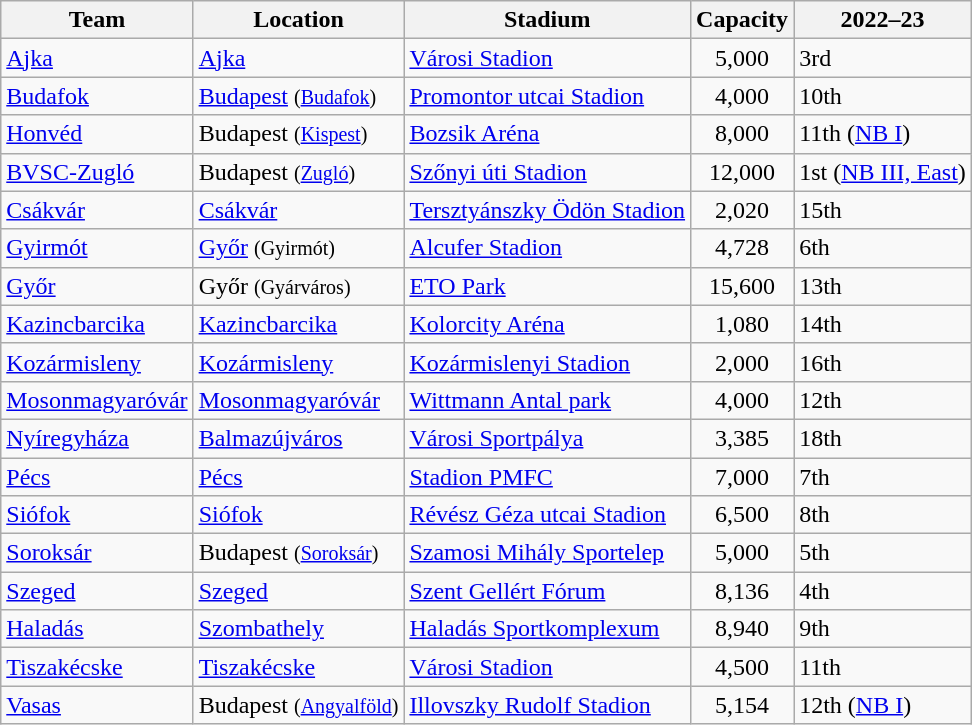<table class="wikitable sortable">
<tr>
<th>Team</th>
<th>Location</th>
<th>Stadium</th>
<th>Capacity</th>
<th data-sort-type="number">2022–23</th>
</tr>
<tr>
<td><a href='#'>Ajka</a></td>
<td><a href='#'>Ajka</a></td>
<td><a href='#'>Városi Stadion</a></td>
<td align="center">5,000</td>
<td>3rd</td>
</tr>
<tr>
<td><a href='#'>Budafok</a></td>
<td><a href='#'>Budapest</a> <small>(<a href='#'>Budafok</a>)</small></td>
<td><a href='#'>Promontor utcai Stadion</a></td>
<td align="center">4,000</td>
<td>10th</td>
</tr>
<tr>
<td><a href='#'>Honvéd</a></td>
<td>Budapest <small>(<a href='#'>Kispest</a>)</small></td>
<td><a href='#'>Bozsik Aréna</a></td>
<td align="center">8,000</td>
<td> 11th (<a href='#'>NB I</a>)</td>
</tr>
<tr>
<td><a href='#'>BVSC-Zugló</a></td>
<td>Budapest <small>(<a href='#'>Zugló</a>)</small></td>
<td><a href='#'>Szőnyi úti Stadion</a></td>
<td align="center">12,000</td>
<td> 1st (<a href='#'>NB III, East</a>)</td>
</tr>
<tr>
<td><a href='#'>Csákvár</a></td>
<td><a href='#'>Csákvár</a></td>
<td><a href='#'>Tersztyánszky Ödön Stadion</a></td>
<td align="center">2,020</td>
<td>15th</td>
</tr>
<tr>
<td><a href='#'>Gyirmót</a></td>
<td><a href='#'>Győr</a> <small>(Gyirmót)</small></td>
<td><a href='#'>Alcufer Stadion</a></td>
<td align="center">4,728</td>
<td>6th</td>
</tr>
<tr>
<td><a href='#'>Győr</a></td>
<td>Győr <small>(Gyárváros)</small></td>
<td><a href='#'>ETO Park</a></td>
<td align="center">15,600</td>
<td>13th</td>
</tr>
<tr>
<td><a href='#'>Kazincbarcika</a></td>
<td><a href='#'>Kazincbarcika</a></td>
<td><a href='#'>Kolorcity Aréna</a></td>
<td align="center">1,080</td>
<td>14th</td>
</tr>
<tr>
<td><a href='#'>Kozármisleny</a></td>
<td><a href='#'>Kozármisleny</a></td>
<td><a href='#'>Kozármislenyi Stadion</a></td>
<td align="center">2,000</td>
<td>16th</td>
</tr>
<tr>
<td><a href='#'>Mosonmagyaróvár</a></td>
<td><a href='#'>Mosonmagyaróvár</a></td>
<td><a href='#'>Wittmann Antal park</a></td>
<td align="center">4,000</td>
<td>12th</td>
</tr>
<tr>
<td><a href='#'>Nyíregyháza</a></td>
<td><a href='#'>Balmazújváros</a></td>
<td><a href='#'>Városi Sportpálya</a></td>
<td align="center">3,385</td>
<td>18th</td>
</tr>
<tr>
<td><a href='#'>Pécs</a></td>
<td><a href='#'>Pécs</a></td>
<td><a href='#'>Stadion PMFC</a></td>
<td align="center">7,000</td>
<td>7th</td>
</tr>
<tr>
<td><a href='#'>Siófok</a></td>
<td><a href='#'>Siófok</a></td>
<td><a href='#'>Révész Géza utcai Stadion</a></td>
<td align="center">6,500</td>
<td>8th</td>
</tr>
<tr>
<td><a href='#'>Soroksár</a></td>
<td>Budapest <small>(<a href='#'>Soroksár</a>)</small></td>
<td><a href='#'>Szamosi Mihály Sportelep</a></td>
<td align="center">5,000</td>
<td>5th</td>
</tr>
<tr>
<td><a href='#'>Szeged</a></td>
<td><a href='#'>Szeged</a></td>
<td><a href='#'>Szent Gellért Fórum</a></td>
<td align="center">8,136</td>
<td>4th</td>
</tr>
<tr>
<td><a href='#'>Haladás</a></td>
<td><a href='#'>Szombathely</a></td>
<td><a href='#'>Haladás Sportkomplexum</a></td>
<td align="center">8,940</td>
<td>9th</td>
</tr>
<tr>
<td><a href='#'>Tiszakécske</a></td>
<td><a href='#'>Tiszakécske</a></td>
<td><a href='#'>Városi Stadion</a></td>
<td align="center">4,500</td>
<td>11th</td>
</tr>
<tr>
<td><a href='#'>Vasas</a></td>
<td>Budapest <small>(<a href='#'>Angyalföld</a>)</small></td>
<td><a href='#'>Illovszky Rudolf Stadion</a></td>
<td align="center">5,154</td>
<td> 12th (<a href='#'>NB I</a>)</td>
</tr>
</table>
